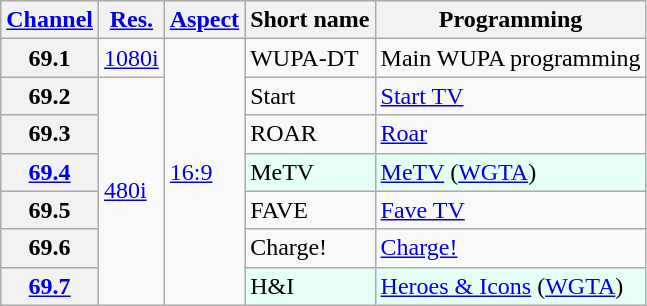<table class="wikitable">
<tr>
<th scope = "col"><a href='#'>Channel</a></th>
<th scope = "col"><a href='#'>Res.</a></th>
<th scope = "col"><a href='#'>Aspect</a></th>
<th scope = "col">Short name</th>
<th scope = "col">Programming</th>
</tr>
<tr>
<th scope = "row">69.1</th>
<td><a href='#'>1080i</a></td>
<td rowspan=7><a href='#'>16:9</a></td>
<td>WUPA-DT</td>
<td>Main WUPA programming</td>
</tr>
<tr>
<th scope = "row">69.2</th>
<td rowspan=6><a href='#'>480i</a></td>
<td>Start</td>
<td><a href='#'>Start TV</a></td>
</tr>
<tr>
<th scope = "row">69.3</th>
<td>ROAR</td>
<td><a href='#'>Roar</a></td>
</tr>
<tr style = "background-color: #E6FFF7;">
<th scope = "row"><a href='#'>69.4</a></th>
<td>MeTV</td>
<td><a href='#'>MeTV</a> (<a href='#'>WGTA</a>)</td>
</tr>
<tr>
<th scope = "row">69.5</th>
<td>FAVE</td>
<td><a href='#'>Fave TV</a></td>
</tr>
<tr>
<th scope = "row">69.6</th>
<td>Charge!</td>
<td><a href='#'>Charge!</a></td>
</tr>
<tr style = "background-color: #E6FFF7;">
<th scope = "row"><a href='#'>69.7</a></th>
<td>H&I</td>
<td><a href='#'>Heroes & Icons</a> (<a href='#'>WGTA</a>)</td>
</tr>
</table>
